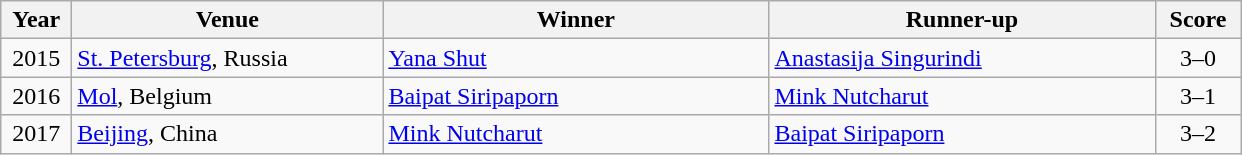<table class="wikitable">
<tr>
<th width=40>Year</th>
<th width=200>Venue</th>
<th width=250>Winner</th>
<th width=250>Runner-up</th>
<th width=50>Score</th>
</tr>
<tr>
<td align="center">2015</td>
<td> <a href='#'>St. Petersburg</a>, Russia</td>
<td> <a href='#'>Yana Shut</a></td>
<td> <a href='#'>Anastasija Singurindi</a></td>
<td align = "center">3–0</td>
</tr>
<tr>
<td align="center">2016</td>
<td> <a href='#'>Mol</a>, Belgium</td>
<td> <a href='#'>Baipat Siripaporn</a></td>
<td> <a href='#'>Mink Nutcharut</a></td>
<td align = "center">3–1</td>
</tr>
<tr>
<td align="center">2017</td>
<td> <a href='#'>Beijing</a>, China</td>
<td> <a href='#'>Mink Nutcharut</a></td>
<td> <a href='#'>Baipat Siripaporn</a></td>
<td align = "center">3–2</td>
</tr>
</table>
